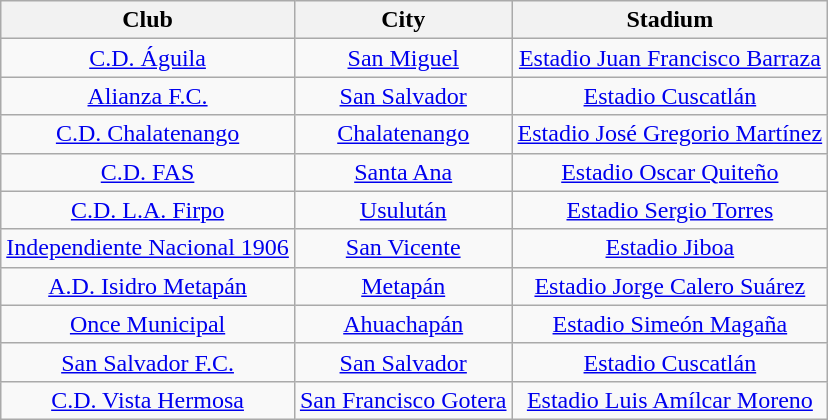<table class="wikitable" style="text-align: center;">
<tr>
<th>Club</th>
<th>City</th>
<th>Stadium</th>
</tr>
<tr>
<td><a href='#'>C.D. Águila</a></td>
<td><a href='#'>San Miguel</a></td>
<td><a href='#'>Estadio Juan Francisco Barraza</a></td>
</tr>
<tr>
<td><a href='#'>Alianza F.C.</a></td>
<td><a href='#'>San Salvador</a></td>
<td><a href='#'>Estadio Cuscatlán</a></td>
</tr>
<tr>
<td><a href='#'>C.D. Chalatenango</a></td>
<td><a href='#'>Chalatenango</a></td>
<td><a href='#'>Estadio José Gregorio Martínez</a></td>
</tr>
<tr>
<td><a href='#'>C.D. FAS</a></td>
<td><a href='#'>Santa Ana</a></td>
<td><a href='#'>Estadio Oscar Quiteño</a></td>
</tr>
<tr>
<td><a href='#'>C.D. L.A. Firpo</a></td>
<td><a href='#'>Usulután</a></td>
<td><a href='#'>Estadio Sergio Torres</a></td>
</tr>
<tr>
<td><a href='#'>Independiente Nacional 1906</a></td>
<td><a href='#'>San Vicente</a></td>
<td><a href='#'>Estadio Jiboa</a></td>
</tr>
<tr>
<td><a href='#'>A.D. Isidro Metapán</a></td>
<td><a href='#'>Metapán</a></td>
<td><a href='#'>Estadio Jorge Calero Suárez</a></td>
</tr>
<tr>
<td><a href='#'>Once Municipal</a></td>
<td><a href='#'>Ahuachapán</a></td>
<td><a href='#'>Estadio Simeón Magaña</a></td>
</tr>
<tr>
<td><a href='#'>San Salvador F.C.</a></td>
<td><a href='#'>San Salvador</a></td>
<td><a href='#'>Estadio Cuscatlán</a></td>
</tr>
<tr>
<td><a href='#'>C.D. Vista Hermosa</a></td>
<td><a href='#'>San Francisco Gotera</a></td>
<td><a href='#'>Estadio Luis Amílcar Moreno</a></td>
</tr>
</table>
